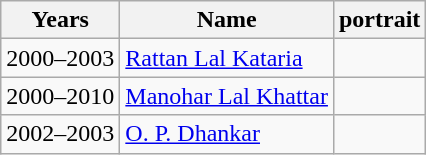<table class="wikitable">
<tr>
<th>Years</th>
<th>Name</th>
<th>portrait</th>
</tr>
<tr>
<td>2000–2003</td>
<td><a href='#'>Rattan Lal Kataria</a></td>
<td></td>
</tr>
<tr>
<td>2000–2010</td>
<td><a href='#'>Manohar Lal Khattar</a></td>
<td></td>
</tr>
<tr>
<td>2002–2003</td>
<td><a href='#'>O. P. Dhankar</a></td>
<td></td>
</tr>
</table>
